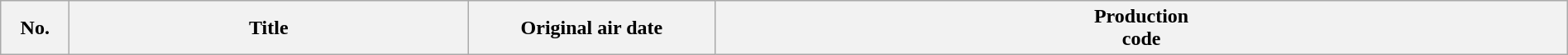<table class="wikitable plainrowheaders" style="width:100%; margin:auto;">
<tr>
<th scope="col" style="width:3em;">No.</th>
<th scope="col">Title </th>
<th scope="col" style="width:12em;">Original air date </th>
<th scope="col">Production<br>code <br>








</th>
</tr>
</table>
